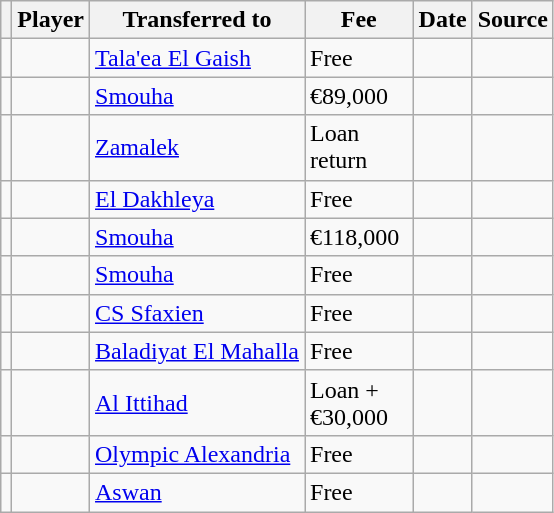<table class="wikitable plainrowheaders sortable">
<tr>
<th></th>
<th scope="col">Player</th>
<th>Transferred to</th>
<th style="width: 65px;">Fee</th>
<th scope="col">Date</th>
<th scope="col">Source</th>
</tr>
<tr>
<td align="center"></td>
<td></td>
<td> <a href='#'>Tala'ea El Gaish</a></td>
<td>Free</td>
<td></td>
<td></td>
</tr>
<tr>
<td align="center"></td>
<td></td>
<td> <a href='#'>Smouha</a></td>
<td>€89,000</td>
<td></td>
<td></td>
</tr>
<tr>
<td align="center"></td>
<td></td>
<td> <a href='#'>Zamalek</a></td>
<td>Loan return</td>
<td></td>
<td></td>
</tr>
<tr>
<td align="center"></td>
<td></td>
<td> <a href='#'>El Dakhleya</a></td>
<td>Free</td>
<td></td>
<td></td>
</tr>
<tr>
<td align="center"></td>
<td></td>
<td> <a href='#'>Smouha</a></td>
<td>€118,000</td>
<td></td>
<td></td>
</tr>
<tr>
<td align="center"></td>
<td></td>
<td> <a href='#'>Smouha</a></td>
<td>Free</td>
<td></td>
<td></td>
</tr>
<tr>
<td align="center"></td>
<td></td>
<td> <a href='#'>CS Sfaxien</a></td>
<td>Free</td>
<td></td>
<td></td>
</tr>
<tr>
<td align="center"></td>
<td></td>
<td> <a href='#'>Baladiyat El Mahalla</a></td>
<td>Free</td>
<td></td>
<td></td>
</tr>
<tr>
<td align="center"></td>
<td></td>
<td> <a href='#'>Al Ittihad</a></td>
<td>Loan + €30,000</td>
<td></td>
<td></td>
</tr>
<tr>
<td align="center"></td>
<td></td>
<td> <a href='#'>Olympic Alexandria</a></td>
<td>Free</td>
<td></td>
<td></td>
</tr>
<tr>
<td align="center"></td>
<td></td>
<td> <a href='#'>Aswan</a></td>
<td>Free</td>
<td></td>
<td></td>
</tr>
</table>
